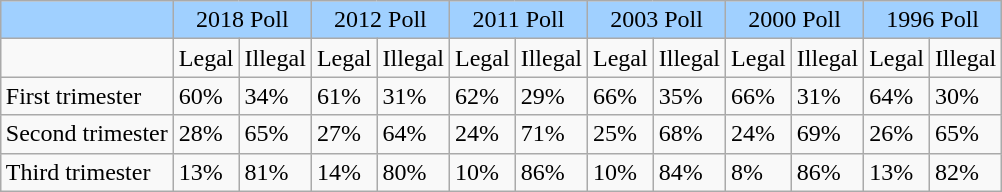<table class="wikitable" style="margin:1em auto;">
<tr style="background:#a0d0ff;">
<td></td>
<td colspan="2" style="text-align:center;">2018 Poll</td>
<td colspan="2" style="text-align:center;">2012 Poll</td>
<td colspan="2" style="text-align:center;">2011 Poll</td>
<td colspan="2" style="text-align:center;">2003 Poll</td>
<td colspan="2" style="text-align:center;">2000 Poll</td>
<td colspan="2" style="text-align:center;">1996 Poll</td>
</tr>
<tr>
<td></td>
<td>Legal</td>
<td>Illegal</td>
<td>Legal</td>
<td>Illegal</td>
<td>Legal</td>
<td>Illegal</td>
<td>Legal</td>
<td>Illegal</td>
<td>Legal</td>
<td>Illegal</td>
<td>Legal</td>
<td>Illegal</td>
</tr>
<tr>
<td>First trimester</td>
<td>60%</td>
<td>34%</td>
<td>61%</td>
<td>31%</td>
<td>62%</td>
<td>29%</td>
<td>66%</td>
<td>35%</td>
<td>66%</td>
<td>31%</td>
<td>64%</td>
<td>30%</td>
</tr>
<tr>
<td>Second trimester</td>
<td>28%</td>
<td>65%</td>
<td>27%</td>
<td>64%</td>
<td>24%</td>
<td>71%</td>
<td>25%</td>
<td>68%</td>
<td>24%</td>
<td>69%</td>
<td>26%</td>
<td>65%</td>
</tr>
<tr>
<td>Third trimester</td>
<td>13%</td>
<td>81%</td>
<td>14%</td>
<td>80%</td>
<td>10%</td>
<td>86%</td>
<td>10%</td>
<td>84%</td>
<td>8%</td>
<td>86%</td>
<td>13%</td>
<td>82%</td>
</tr>
</table>
